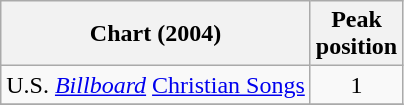<table class="wikitable">
<tr>
<th>Chart (2004)</th>
<th>Peak<br>position</th>
</tr>
<tr>
<td>U.S. <em><a href='#'>Billboard</a></em> <a href='#'>Christian Songs</a></td>
<td align="center">1</td>
</tr>
<tr>
</tr>
</table>
